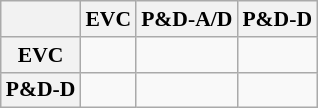<table class="wikitable" style="font-size:90%;text-align:center;">
<tr>
<th></th>
<th>EVC</th>
<th>P&D-A/D</th>
<th>P&D-D</th>
</tr>
<tr>
<th>EVC</th>
<td></td>
<td></td>
<td></td>
</tr>
<tr>
<th>P&D-D</th>
<td></td>
<td></td>
<td></td>
</tr>
</table>
